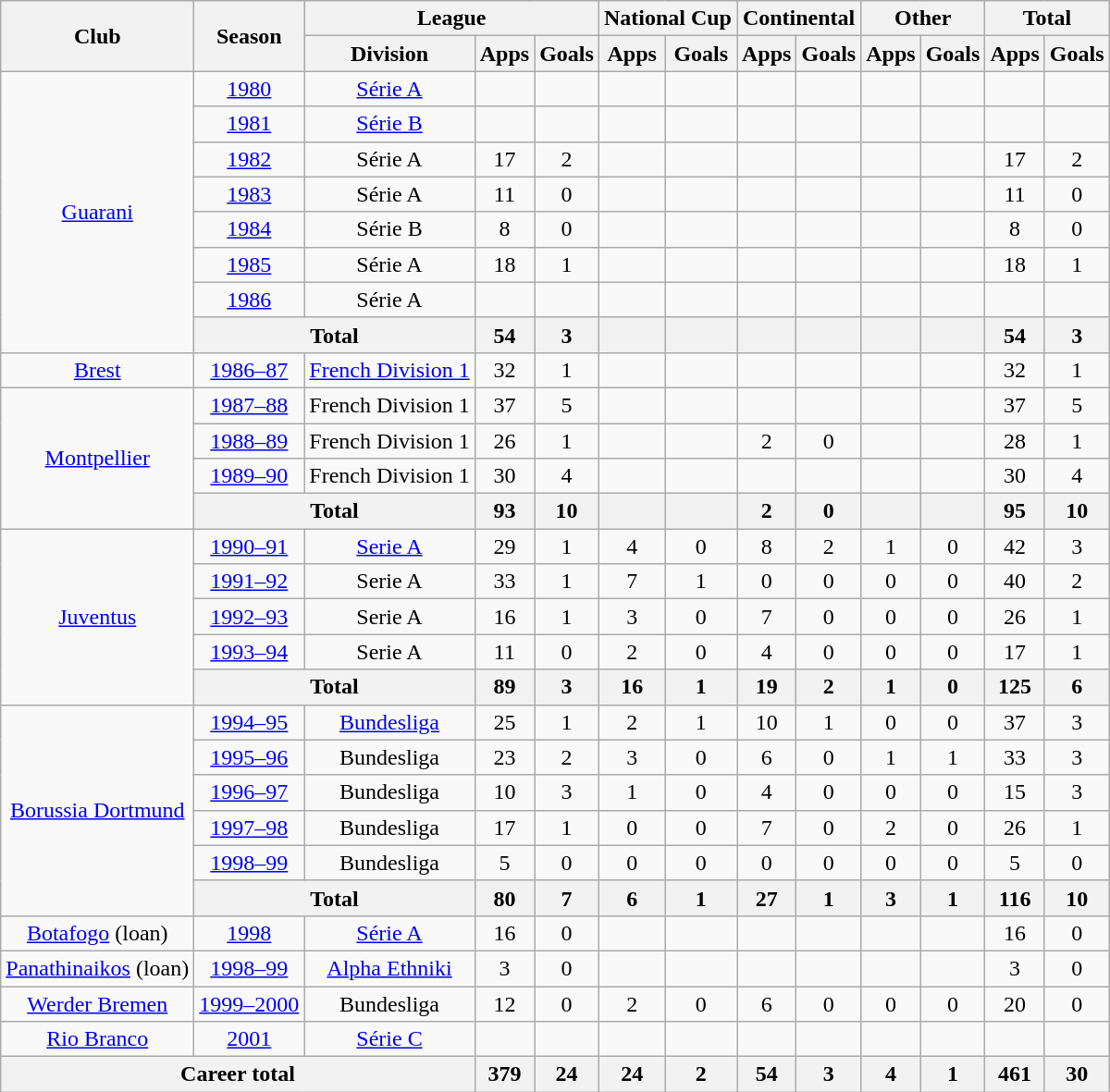<table class="wikitable" style="text-align:center">
<tr>
<th rowspan="2">Club</th>
<th rowspan="2">Season</th>
<th colspan="3">League</th>
<th colspan="2">National Cup</th>
<th colspan="2">Continental</th>
<th colspan="2">Other</th>
<th colspan="2">Total</th>
</tr>
<tr>
<th>Division</th>
<th>Apps</th>
<th>Goals</th>
<th>Apps</th>
<th>Goals</th>
<th>Apps</th>
<th>Goals</th>
<th>Apps</th>
<th>Goals</th>
<th>Apps</th>
<th>Goals</th>
</tr>
<tr>
<td rowspan="8"><a href='#'>Guarani</a></td>
<td><a href='#'>1980</a></td>
<td><a href='#'>Série A</a></td>
<td></td>
<td></td>
<td></td>
<td></td>
<td></td>
<td></td>
<td></td>
<td></td>
<td></td>
<td></td>
</tr>
<tr>
<td><a href='#'>1981</a></td>
<td><a href='#'>Série B</a></td>
<td></td>
<td></td>
<td></td>
<td></td>
<td></td>
<td></td>
<td></td>
<td></td>
<td></td>
<td></td>
</tr>
<tr>
<td><a href='#'>1982</a></td>
<td>Série A</td>
<td>17</td>
<td>2</td>
<td></td>
<td></td>
<td></td>
<td></td>
<td></td>
<td></td>
<td>17</td>
<td>2</td>
</tr>
<tr>
<td><a href='#'>1983</a></td>
<td>Série A</td>
<td>11</td>
<td>0</td>
<td></td>
<td></td>
<td></td>
<td></td>
<td></td>
<td></td>
<td>11</td>
<td>0</td>
</tr>
<tr>
<td><a href='#'>1984</a></td>
<td>Série B</td>
<td>8</td>
<td>0</td>
<td></td>
<td></td>
<td></td>
<td></td>
<td></td>
<td></td>
<td>8</td>
<td>0</td>
</tr>
<tr>
<td><a href='#'>1985</a></td>
<td>Série A</td>
<td>18</td>
<td>1</td>
<td></td>
<td></td>
<td></td>
<td></td>
<td></td>
<td></td>
<td>18</td>
<td>1</td>
</tr>
<tr>
<td><a href='#'>1986</a></td>
<td>Série A</td>
<td></td>
<td></td>
<td></td>
<td></td>
<td></td>
<td></td>
<td></td>
<td></td>
<td></td>
<td></td>
</tr>
<tr>
<th colspan="2">Total</th>
<th>54</th>
<th>3</th>
<th></th>
<th></th>
<th></th>
<th></th>
<th></th>
<th></th>
<th>54</th>
<th>3</th>
</tr>
<tr>
<td><a href='#'>Brest</a></td>
<td><a href='#'>1986–87</a></td>
<td><a href='#'>French Division 1</a></td>
<td>32</td>
<td>1</td>
<td></td>
<td></td>
<td></td>
<td></td>
<td></td>
<td></td>
<td>32</td>
<td>1</td>
</tr>
<tr>
<td rowspan="4"><a href='#'>Montpellier</a></td>
<td><a href='#'>1987–88</a></td>
<td>French Division 1</td>
<td>37</td>
<td>5</td>
<td></td>
<td></td>
<td></td>
<td></td>
<td></td>
<td></td>
<td>37</td>
<td>5</td>
</tr>
<tr>
<td><a href='#'>1988–89</a></td>
<td>French Division 1</td>
<td>26</td>
<td>1</td>
<td></td>
<td></td>
<td>2</td>
<td>0</td>
<td></td>
<td></td>
<td>28</td>
<td>1</td>
</tr>
<tr>
<td><a href='#'>1989–90</a></td>
<td>French Division 1</td>
<td>30</td>
<td>4</td>
<td></td>
<td></td>
<td></td>
<td></td>
<td></td>
<td></td>
<td>30</td>
<td>4</td>
</tr>
<tr>
<th colspan="2">Total</th>
<th>93</th>
<th>10</th>
<th></th>
<th></th>
<th>2</th>
<th>0</th>
<th></th>
<th></th>
<th>95</th>
<th>10</th>
</tr>
<tr>
<td rowspan="5"><a href='#'>Juventus</a></td>
<td><a href='#'>1990–91</a></td>
<td><a href='#'>Serie A</a></td>
<td>29</td>
<td>1</td>
<td>4</td>
<td>0</td>
<td>8</td>
<td>2</td>
<td>1</td>
<td>0</td>
<td>42</td>
<td>3</td>
</tr>
<tr>
<td><a href='#'>1991–92</a></td>
<td>Serie A</td>
<td>33</td>
<td>1</td>
<td>7</td>
<td>1</td>
<td>0</td>
<td>0</td>
<td>0</td>
<td>0</td>
<td>40</td>
<td>2</td>
</tr>
<tr>
<td><a href='#'>1992–93</a></td>
<td>Serie A</td>
<td>16</td>
<td>1</td>
<td>3</td>
<td>0</td>
<td>7</td>
<td>0</td>
<td>0</td>
<td>0</td>
<td>26</td>
<td>1</td>
</tr>
<tr>
<td><a href='#'>1993–94</a></td>
<td>Serie A</td>
<td>11</td>
<td>0</td>
<td>2</td>
<td>0</td>
<td>4</td>
<td>0</td>
<td>0</td>
<td>0</td>
<td>17</td>
<td>1</td>
</tr>
<tr>
<th colspan="2">Total</th>
<th>89</th>
<th>3</th>
<th>16</th>
<th>1</th>
<th>19</th>
<th>2</th>
<th>1</th>
<th>0</th>
<th>125</th>
<th>6</th>
</tr>
<tr>
<td rowspan="6"><a href='#'>Borussia Dortmund</a></td>
<td><a href='#'>1994–95</a></td>
<td><a href='#'>Bundesliga</a></td>
<td>25</td>
<td>1</td>
<td>2</td>
<td>1</td>
<td>10</td>
<td>1</td>
<td>0</td>
<td>0</td>
<td>37</td>
<td>3</td>
</tr>
<tr>
<td><a href='#'>1995–96</a></td>
<td>Bundesliga</td>
<td>23</td>
<td>2</td>
<td>3</td>
<td>0</td>
<td>6</td>
<td>0</td>
<td>1</td>
<td>1</td>
<td>33</td>
<td>3</td>
</tr>
<tr>
<td><a href='#'>1996–97</a></td>
<td>Bundesliga</td>
<td>10</td>
<td>3</td>
<td>1</td>
<td>0</td>
<td>4</td>
<td>0</td>
<td>0</td>
<td>0</td>
<td>15</td>
<td>3</td>
</tr>
<tr>
<td><a href='#'>1997–98</a></td>
<td>Bundesliga</td>
<td>17</td>
<td>1</td>
<td>0</td>
<td>0</td>
<td>7</td>
<td>0</td>
<td>2</td>
<td>0</td>
<td>26</td>
<td>1</td>
</tr>
<tr>
<td><a href='#'>1998–99</a></td>
<td>Bundesliga</td>
<td>5</td>
<td>0</td>
<td>0</td>
<td>0</td>
<td>0</td>
<td>0</td>
<td>0</td>
<td>0</td>
<td>5</td>
<td>0</td>
</tr>
<tr>
<th colspan="2">Total</th>
<th>80</th>
<th>7</th>
<th>6</th>
<th>1</th>
<th>27</th>
<th>1</th>
<th>3</th>
<th>1</th>
<th>116</th>
<th>10</th>
</tr>
<tr>
<td><a href='#'>Botafogo</a> (loan)</td>
<td><a href='#'>1998</a></td>
<td><a href='#'>Série A</a></td>
<td>16</td>
<td>0</td>
<td></td>
<td></td>
<td></td>
<td></td>
<td></td>
<td></td>
<td>16</td>
<td>0</td>
</tr>
<tr>
<td><a href='#'>Panathinaikos</a> (loan)</td>
<td><a href='#'>1998–99</a></td>
<td><a href='#'>Alpha Ethniki</a></td>
<td>3</td>
<td>0</td>
<td></td>
<td></td>
<td></td>
<td></td>
<td></td>
<td></td>
<td>3</td>
<td>0</td>
</tr>
<tr>
<td><a href='#'>Werder Bremen</a></td>
<td><a href='#'>1999–2000</a></td>
<td>Bundesliga</td>
<td>12</td>
<td>0</td>
<td>2</td>
<td>0</td>
<td>6</td>
<td>0</td>
<td>0</td>
<td>0</td>
<td>20</td>
<td>0</td>
</tr>
<tr>
<td><a href='#'>Rio Branco</a></td>
<td><a href='#'>2001</a></td>
<td><a href='#'>Série C</a></td>
<td></td>
<td></td>
<td></td>
<td></td>
<td></td>
<td></td>
<td></td>
<td></td>
<td></td>
<td></td>
</tr>
<tr>
<th colspan="3">Career total</th>
<th>379</th>
<th>24</th>
<th>24</th>
<th>2</th>
<th>54</th>
<th>3</th>
<th>4</th>
<th>1</th>
<th>461</th>
<th>30</th>
</tr>
</table>
